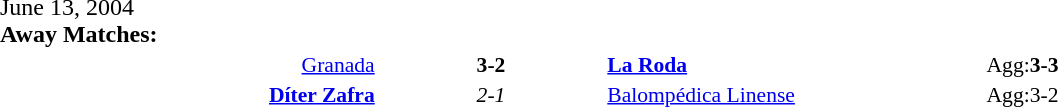<table width=100% cellspacing=1>
<tr>
<th width=20%></th>
<th width=12%></th>
<th width=20%></th>
<th></th>
</tr>
<tr>
<td>June 13, 2004<br><strong>Away Matches:</strong></td>
</tr>
<tr style=font-size:90%>
<td align=right><a href='#'>Granada</a></td>
<td align=center><strong>3-2</strong></td>
<td><strong><a href='#'>La Roda</a></strong></td>
<td>Agg:<strong>3-3</strong></td>
</tr>
<tr style=font-size:90%>
<td align=right><strong><a href='#'>Díter Zafra</a></strong></td>
<td align=center><em>2-1<strong></td>
<td><a href='#'>Balompédica Linense</a></td>
<td>Agg:</strong>3-2<strong></td>
</tr>
</table>
